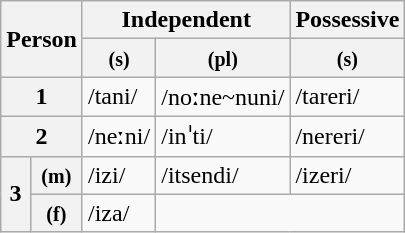<table class="wikitable">
<tr>
<th rowspan="2" colspan="2">Person</th>
<th colspan="2">Independent</th>
<th>Possessive</th>
</tr>
<tr>
<th><small>(s)</small></th>
<th><small>(pl)</small></th>
<th><small>(s)</small></th>
</tr>
<tr>
<th colspan="2">1</th>
<td>/tani/</td>
<td>/noːne~nuni/</td>
<td>/tareri/</td>
</tr>
<tr>
<th colspan="2">2</th>
<td>/neːni/</td>
<td>/inˈti/</td>
<td>/nereri/</td>
</tr>
<tr>
<th rowspan="2">3</th>
<th><small>(m)</small></th>
<td>/izi/</td>
<td>/itsendi/</td>
<td>/izeri/</td>
</tr>
<tr>
<th><small>(f)</small></th>
<td>/iza/</td>
</tr>
</table>
